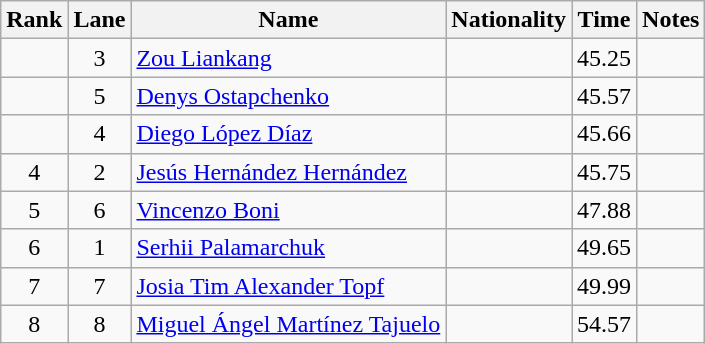<table class="wikitable sortable" style="text-align:center">
<tr>
<th>Rank</th>
<th>Lane</th>
<th>Name</th>
<th>Nationality</th>
<th>Time</th>
<th>Notes</th>
</tr>
<tr>
<td></td>
<td>3</td>
<td align=left><a href='#'>Zou Liankang</a></td>
<td align=left></td>
<td>45.25</td>
<td></td>
</tr>
<tr>
<td></td>
<td>5</td>
<td align=left><a href='#'>Denys Ostapchenko</a></td>
<td align=left></td>
<td>45.57</td>
<td></td>
</tr>
<tr>
<td></td>
<td>4</td>
<td align=left><a href='#'>Diego López Díaz</a></td>
<td align=left></td>
<td>45.66</td>
<td></td>
</tr>
<tr>
<td>4</td>
<td>2</td>
<td align=left><a href='#'>Jesús Hernández Hernández</a></td>
<td align=left></td>
<td>45.75</td>
<td></td>
</tr>
<tr>
<td>5</td>
<td>6</td>
<td align=left><a href='#'>Vincenzo Boni</a></td>
<td align=left></td>
<td>47.88</td>
<td></td>
</tr>
<tr>
<td>6</td>
<td>1</td>
<td align=left><a href='#'>Serhii Palamarchuk</a></td>
<td align=left></td>
<td>49.65</td>
<td></td>
</tr>
<tr>
<td>7</td>
<td>7</td>
<td align=left><a href='#'>Josia Tim Alexander Topf</a></td>
<td align=left></td>
<td>49.99</td>
<td></td>
</tr>
<tr>
<td>8</td>
<td>8</td>
<td align=left><a href='#'>Miguel Ángel Martínez Tajuelo</a></td>
<td align=left></td>
<td>54.57</td>
<td></td>
</tr>
</table>
